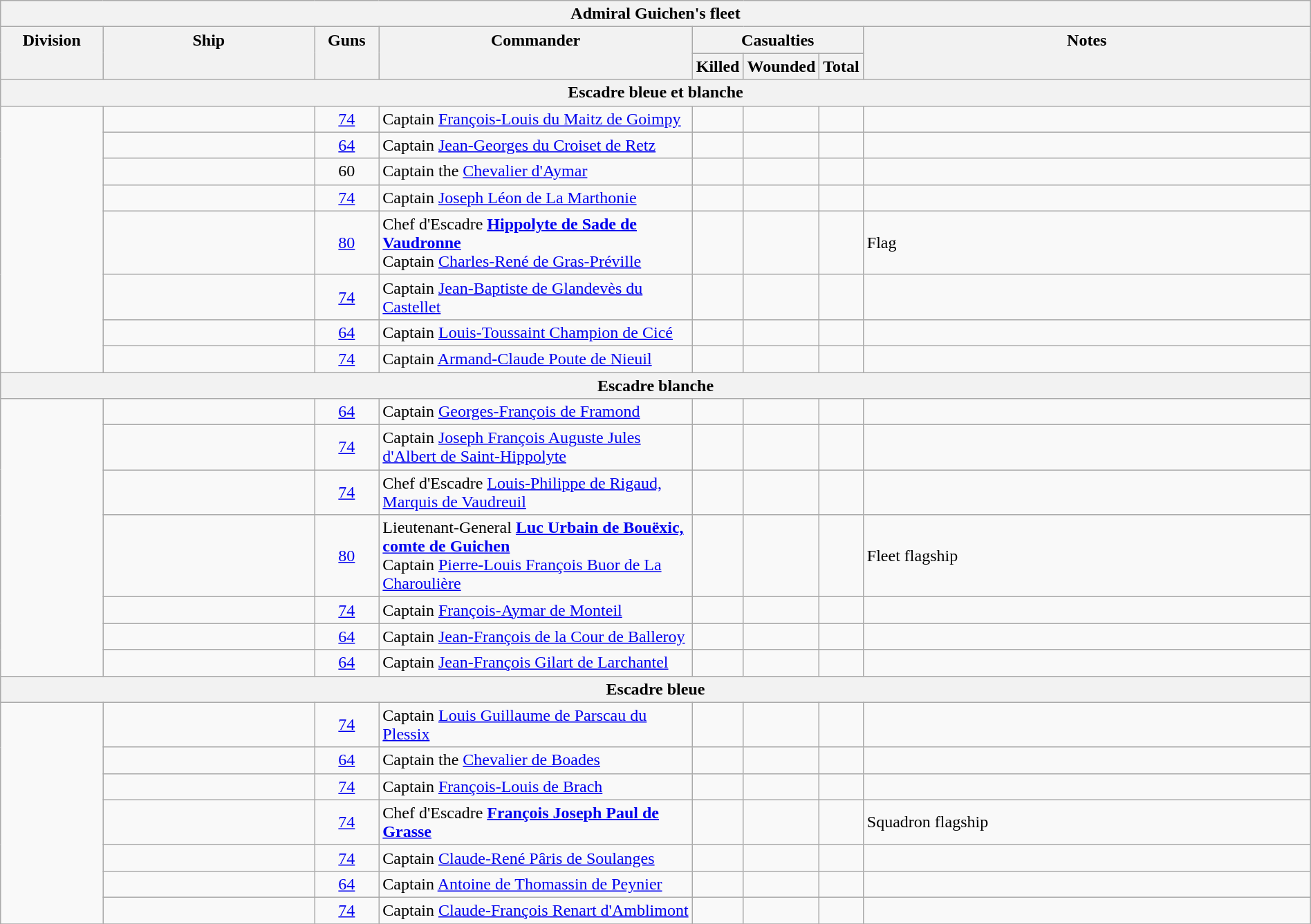<table class="wikitable" width=100%>
<tr valign="top">
<th colspan="8" bgcolor="white">Admiral Guichen's fleet  </th>
</tr>
<tr valign="top">
<th width=8%; align= center rowspan=2>Division</th>
<th width=17%; align= center rowspan=2>Ship</th>
<th width=5%; align= center rowspan=2>Guns</th>
<th width=25%; align= center rowspan=2>Commander</th>
<th width=9%; align= center colspan=3>Casualties</th>
<th width=36%; align= center rowspan=2>Notes</th>
</tr>
<tr valign="top">
<th width=3%; align= center>Killed</th>
<th width=3%; align= center>Wounded</th>
<th width=3%; align= center>Total</th>
</tr>
<tr valign="center">
<th colspan="8" bgcolor="white">Escadre bleue et blanche</th>
</tr>
<tr valign="center">
<td rowspan="8", align= center></td>
<td align= left></td>
<td align= center><a href='#'>74</a></td>
<td align= left>Captain <a href='#'>François-Louis du Maitz de Goimpy</a></td>
<td align= center></td>
<td align= center></td>
<td align= center></td>
<td align= left></td>
</tr>
<tr valign="center">
<td align= left></td>
<td align= center><a href='#'>64</a></td>
<td align= left>Captain <a href='#'>Jean-Georges du Croiset de Retz</a> </td>
<td align= center></td>
<td align= center></td>
<td align= center></td>
<td align= left></td>
</tr>
<tr valign="center">
<td align= left></td>
<td align= center>60</td>
<td align= left>Captain the <a href='#'>Chevalier d'Aymar</a></td>
<td align= center></td>
<td align= center></td>
<td align= center></td>
<td align= left></td>
</tr>
<tr valign="center">
<td align= left></td>
<td align= center><a href='#'>74</a></td>
<td align= left>Captain <a href='#'>Joseph Léon de La Marthonie</a></td>
<td align= center></td>
<td align= center></td>
<td align= center></td>
<td align= left></td>
</tr>
<tr valign="center">
<td align= left></td>
<td align= center><a href='#'>80</a></td>
<td align= left>Chef d'Escadre <strong><a href='#'>Hippolyte de Sade de Vaudronne</a></strong><br>Captain <a href='#'>Charles-René de Gras-Préville</a></td>
<td align= center></td>
<td align= center></td>
<td align= center></td>
<td align= left>Flag</td>
</tr>
<tr valign="center">
<td align= left></td>
<td align= center><a href='#'>74</a></td>
<td align= left>Captain <a href='#'>Jean-Baptiste de Glandevès du Castellet</a></td>
<td align= center></td>
<td align= center></td>
<td align= center></td>
<td align= left></td>
</tr>
<tr valign="center">
<td align= left></td>
<td align= center><a href='#'>64</a></td>
<td align= left>Captain <a href='#'>Louis-Toussaint Champion de Cicé</a></td>
<td align= center></td>
<td align= center></td>
<td align= center></td>
<td align= left></td>
</tr>
<tr valign="center">
<td align= left></td>
<td align= center><a href='#'>74</a></td>
<td align= left>Captain <a href='#'>Armand-Claude Poute de Nieuil</a></td>
<td align= center></td>
<td align= center></td>
<td align= center></td>
<td align= left></td>
</tr>
<tr valign="center">
<th colspan="8" bgcolor="white">Escadre blanche</th>
</tr>
<tr valign="center">
<td rowspan="7", align= center></td>
<td align= left></td>
<td align= center><a href='#'>64</a></td>
<td align= left>Captain <a href='#'>Georges-François de Framond</a></td>
<td align= center></td>
<td align= center></td>
<td align= center></td>
<td align= left></td>
</tr>
<tr valign="center">
<td align= left></td>
<td align= center><a href='#'>74</a></td>
<td align= left>Captain <a href='#'>Joseph François Auguste Jules d'Albert de Saint-Hippolyte</a></td>
<td align= center></td>
<td align= center></td>
<td align= center></td>
<td align= left></td>
</tr>
<tr valign="center">
<td align= left></td>
<td align= center><a href='#'>74</a></td>
<td align= left>Chef d'Escadre <a href='#'>Louis-Philippe de Rigaud, Marquis de Vaudreuil</a></td>
<td align= center></td>
<td align= center></td>
<td align= center></td>
<td align= left></td>
</tr>
<tr valign="center">
<td align= left></td>
<td align= center><a href='#'>80</a></td>
<td align= left>Lieutenant-General <strong><a href='#'>Luc Urbain de Bouëxic, comte de Guichen</a></strong><br>Captain <a href='#'>Pierre-Louis François Buor de La Charoulière</a></td>
<td align= center></td>
<td align= center></td>
<td align= center></td>
<td align= left>Fleet flagship</td>
</tr>
<tr valign="center">
<td align= left></td>
<td align= center><a href='#'>74</a></td>
<td align= left>Captain <a href='#'>François-Aymar de Monteil</a></td>
<td align= center></td>
<td align= center></td>
<td align= center></td>
<td align= left></td>
</tr>
<tr valign="center">
<td align= left></td>
<td align= center><a href='#'>64</a></td>
<td align= left>Captain <a href='#'>Jean-François de la Cour de Balleroy</a></td>
<td align= center></td>
<td align= center></td>
<td align= center></td>
<td align= left></td>
</tr>
<tr valign="center">
<td align= left></td>
<td align= center><a href='#'>64</a></td>
<td align= left>Captain <a href='#'>Jean-François Gilart de Larchantel</a></td>
<td align= center></td>
<td align= center></td>
<td align= center></td>
<td align= left></td>
</tr>
<tr valign="center">
<th colspan="8" bgcolor="white">Escadre bleue</th>
</tr>
<tr valign="center">
<td rowspan="7", align= center></td>
<td align= left></td>
<td align= center><a href='#'>74</a></td>
<td align= left>Captain <a href='#'>Louis Guillaume de Parscau du Plessix</a></td>
<td align= center></td>
<td align= center></td>
<td align= center></td>
<td align= left></td>
</tr>
<tr valign="center">
<td align= left></td>
<td align= center><a href='#'>64</a></td>
<td align= left>Captain the <a href='#'>Chevalier de Boades</a></td>
<td align= center></td>
<td align= center></td>
<td align= center></td>
<td align= left></td>
</tr>
<tr valign="center">
<td align= left></td>
<td align= center><a href='#'>74</a></td>
<td align= left>Captain <a href='#'>François-Louis de Brach</a></td>
<td align= center></td>
<td align= center></td>
<td align= center></td>
<td align= left></td>
</tr>
<tr valign="center">
<td align= left></td>
<td align= center><a href='#'>74</a></td>
<td align= left>Chef d'Escadre <strong><a href='#'>François Joseph Paul de Grasse</a></strong></td>
<td align= center></td>
<td align= center></td>
<td align= center></td>
<td align= left>Squadron flagship</td>
</tr>
<tr valign="center">
<td align= left></td>
<td align= center><a href='#'>74</a></td>
<td align= left>Captain <a href='#'>Claude-René Pâris de Soulanges</a></td>
<td align= center></td>
<td align= center></td>
<td align= center></td>
<td align= left></td>
</tr>
<tr valign="center">
<td align= left></td>
<td align= center><a href='#'>64</a></td>
<td align= left>Captain <a href='#'>Antoine de Thomassin de Peynier</a></td>
<td align= center></td>
<td align= center></td>
<td align= center></td>
<td align= left></td>
</tr>
<tr valign="center">
<td align= left></td>
<td align= center><a href='#'>74</a></td>
<td align= left>Captain <a href='#'>Claude-François Renart d'Amblimont</a></td>
<td align= center></td>
<td align= center></td>
<td align= center></td>
<td align= left></td>
</tr>
<tr valign="center">
</tr>
</table>
